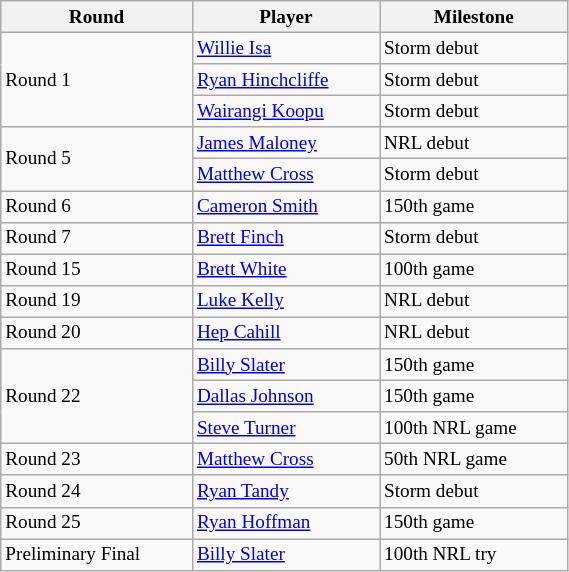<table class="wikitable"  style="font-size:80%; width:30%;">
<tr>
<th>Round</th>
<th>Player</th>
<th>Milestone</th>
</tr>
<tr>
<td rowspan=3>Round 1</td>
<td><a href='#'>Willie Isa</a></td>
<td>Storm debut</td>
</tr>
<tr>
<td><a href='#'>Ryan Hinchcliffe</a></td>
<td>Storm debut</td>
</tr>
<tr>
<td><a href='#'>Wairangi Koopu</a></td>
<td>Storm debut</td>
</tr>
<tr>
<td rowspan=2>Round 5</td>
<td><a href='#'>James Maloney</a></td>
<td>NRL debut</td>
</tr>
<tr>
<td><a href='#'>Matthew Cross</a></td>
<td>Storm debut</td>
</tr>
<tr>
<td>Round 6</td>
<td><a href='#'>Cameron Smith</a></td>
<td>150th game</td>
</tr>
<tr>
<td>Round 7</td>
<td><a href='#'>Brett Finch</a></td>
<td>Storm debut</td>
</tr>
<tr>
<td>Round 15</td>
<td><a href='#'>Brett White</a></td>
<td>100th game</td>
</tr>
<tr>
<td>Round 19</td>
<td><a href='#'>Luke Kelly</a></td>
<td>NRL debut</td>
</tr>
<tr>
<td>Round 20</td>
<td><a href='#'>Hep Cahill</a></td>
<td>NRL debut</td>
</tr>
<tr>
<td rowspan=3>Round 22</td>
<td><a href='#'>Billy Slater</a></td>
<td>150th game</td>
</tr>
<tr>
<td><a href='#'>Dallas Johnson</a></td>
<td>150th game</td>
</tr>
<tr>
<td><a href='#'>Steve Turner</a></td>
<td>100th NRL game</td>
</tr>
<tr>
<td>Round 23</td>
<td><a href='#'>Matthew Cross</a></td>
<td>50th NRL game</td>
</tr>
<tr>
<td>Round 24</td>
<td><a href='#'>Ryan Tandy</a></td>
<td>Storm debut</td>
</tr>
<tr>
<td>Round 25</td>
<td><a href='#'>Ryan Hoffman</a></td>
<td>150th game</td>
</tr>
<tr>
<td>Preliminary Final</td>
<td><a href='#'>Billy Slater</a></td>
<td>100th NRL try</td>
</tr>
</table>
